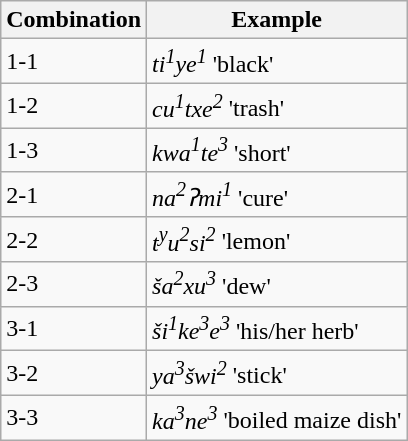<table class="wikitable">
<tr>
<th>Combination</th>
<th>Example</th>
</tr>
<tr>
<td>1-1</td>
<td><em>ti<sup>1</sup>ye<sup>1</sup></em> 'black'</td>
</tr>
<tr>
<td>1-2</td>
<td><em>cu<sup>1</sup>txe<sup>2</sup></em> 'trash'</td>
</tr>
<tr>
<td>1-3</td>
<td><em>kwa<sup>1</sup>te<sup>3</sup></em> 'short'</td>
</tr>
<tr>
<td>2-1</td>
<td><em>na<sup>2</sup>ʔmi<sup>1</sup></em> 'cure'</td>
</tr>
<tr>
<td>2-2</td>
<td><em>t<sup>y</sup>u<sup>2</sup>si<sup>2</sup></em> 'lemon'</td>
</tr>
<tr>
<td>2-3</td>
<td><em>ša<sup>2</sup>xu<sup>3</sup></em> 'dew'</td>
</tr>
<tr>
<td>3-1</td>
<td><em>ši<sup>1</sup>ke<sup>3</sup>e<sup>3</sup></em> 'his/her herb'</td>
</tr>
<tr>
<td>3-2</td>
<td><em>ya<sup>3</sup>šwi<sup>2</sup></em> 'stick'</td>
</tr>
<tr>
<td>3-3</td>
<td><em>ka<sup>3</sup>ne<sup>3</sup></em> 'boiled maize dish'</td>
</tr>
</table>
